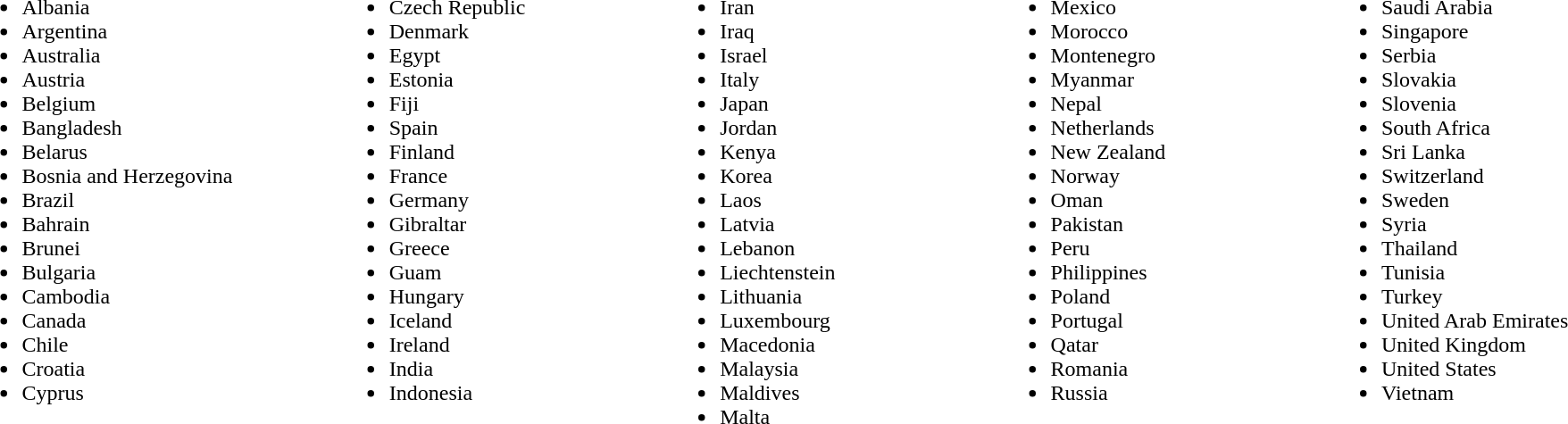<table width="100%">
<tr>
<td valign="top" width="20%"><br><ul><li>Albania</li><li>Argentina</li><li>Australia</li><li>Austria</li><li>Belgium</li><li>Bangladesh</li><li>Belarus</li><li>Bosnia and Herzegovina</li><li>Brazil</li><li>Bahrain</li><li>Brunei</li><li>Bulgaria</li><li>Cambodia</li><li>Canada</li><li>Chile</li><li>Croatia</li><li>Cyprus</li></ul></td>
<td valign="top" width="18%"><br><ul><li>Czech Republic</li><li>Denmark</li><li>Egypt</li><li>Estonia</li><li>Fiji</li><li>Spain</li><li>Finland</li><li>France</li><li>Germany</li><li>Gibraltar</li><li>Greece</li><li>Guam</li><li>Hungary</li><li>Iceland</li><li>Ireland</li><li>India</li><li>Indonesia</li></ul></td>
<td valign="top" width="18%"><br><ul><li>Iran</li><li>Iraq</li><li>Israel</li><li>Italy</li><li>Japan</li><li>Jordan</li><li>Kenya</li><li>Korea</li><li>Laos</li><li>Latvia</li><li>Lebanon</li><li>Liechtenstein</li><li>Lithuania</li><li>Luxembourg</li><li>Macedonia</li><li>Malaysia</li><li>Maldives</li><li>Malta</li></ul></td>
<td valign="top" width="18%"><br><ul><li>Mexico</li><li>Morocco</li><li>Montenegro</li><li>Myanmar</li><li>Nepal</li><li>Netherlands</li><li>New Zealand</li><li>Norway</li><li>Oman</li><li>Pakistan</li><li>Peru</li><li>Philippines</li><li>Poland</li><li>Portugal</li><li>Qatar</li><li>Romania</li><li>Russia</li></ul></td>
<td valign="top" width="18%"><br><ul><li>Saudi Arabia</li><li>Singapore</li><li>Serbia</li><li>Slovakia</li><li>Slovenia</li><li>South Africa</li><li>Sri Lanka</li><li>Switzerland</li><li>Sweden</li><li>Syria</li><li>Thailand</li><li>Tunisia</li><li>Turkey</li><li>United Arab Emirates</li><li>United Kingdom</li><li>United States</li><li>Vietnam</li></ul></td>
</tr>
</table>
